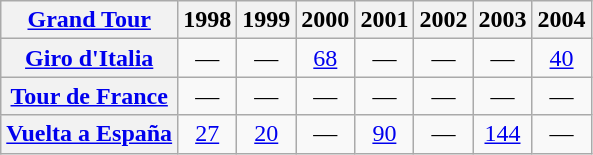<table class="wikitable plainrowheaders">
<tr>
<th scope="col"><a href='#'>Grand Tour</a></th>
<th scope="col">1998</th>
<th scope="col">1999</th>
<th scope="col">2000</th>
<th scope="col">2001</th>
<th scope="col">2002</th>
<th scope="col">2003</th>
<th scope="col">2004</th>
</tr>
<tr style="text-align:center;">
<th scope="row"> <a href='#'>Giro d'Italia</a></th>
<td>—</td>
<td>—</td>
<td><a href='#'>68</a></td>
<td>—</td>
<td>—</td>
<td>—</td>
<td><a href='#'>40</a></td>
</tr>
<tr style="text-align:center;">
<th scope="row"> <a href='#'>Tour de France</a></th>
<td>—</td>
<td>—</td>
<td>—</td>
<td>—</td>
<td>—</td>
<td>—</td>
<td>—</td>
</tr>
<tr style="text-align:center;">
<th scope="row"> <a href='#'>Vuelta a España</a></th>
<td><a href='#'>27</a></td>
<td><a href='#'>20</a></td>
<td>—</td>
<td><a href='#'>90</a></td>
<td>—</td>
<td><a href='#'>144</a></td>
<td>—</td>
</tr>
</table>
